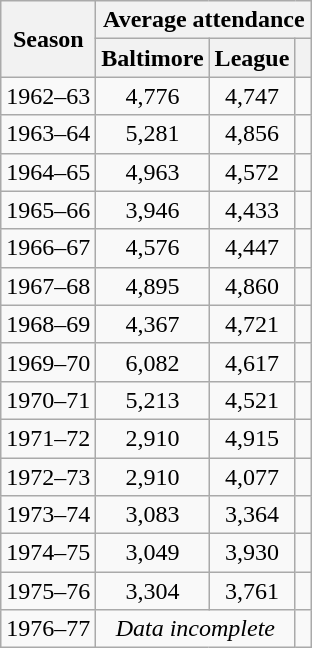<table class="wikitable" style="text-align:center">
<tr>
<th rowspan="2">Season</th>
<th colspan="3">Average attendance</th>
</tr>
<tr>
<th>Baltimore</th>
<th>League</th>
<th> </th>
</tr>
<tr>
<td>1962–63</td>
<td>4,776</td>
<td>4,747</td>
<td></td>
</tr>
<tr>
<td>1963–64</td>
<td>5,281</td>
<td>4,856</td>
<td></td>
</tr>
<tr>
<td>1964–65</td>
<td>4,963</td>
<td>4,572</td>
<td></td>
</tr>
<tr>
<td>1965–66</td>
<td>3,946</td>
<td>4,433</td>
<td></td>
</tr>
<tr>
<td>1966–67</td>
<td>4,576</td>
<td>4,447</td>
<td></td>
</tr>
<tr>
<td>1967–68</td>
<td>4,895</td>
<td>4,860</td>
<td></td>
</tr>
<tr>
<td>1968–69</td>
<td>4,367</td>
<td>4,721</td>
<td></td>
</tr>
<tr>
<td>1969–70</td>
<td>6,082</td>
<td>4,617</td>
<td></td>
</tr>
<tr>
<td>1970–71</td>
<td>5,213</td>
<td>4,521</td>
<td></td>
</tr>
<tr>
<td>1971–72</td>
<td>2,910</td>
<td>4,915</td>
<td></td>
</tr>
<tr>
<td>1972–73</td>
<td>2,910</td>
<td>4,077</td>
<td></td>
</tr>
<tr>
<td>1973–74</td>
<td>3,083</td>
<td>3,364</td>
<td></td>
</tr>
<tr>
<td>1974–75</td>
<td>3,049</td>
<td>3,930</td>
<td></td>
</tr>
<tr>
<td>1975–76</td>
<td>3,304</td>
<td>3,761</td>
<td></td>
</tr>
<tr>
<td>1976–77</td>
<td colspan="2"><em>Data incomplete</em></td>
<td></td>
</tr>
</table>
